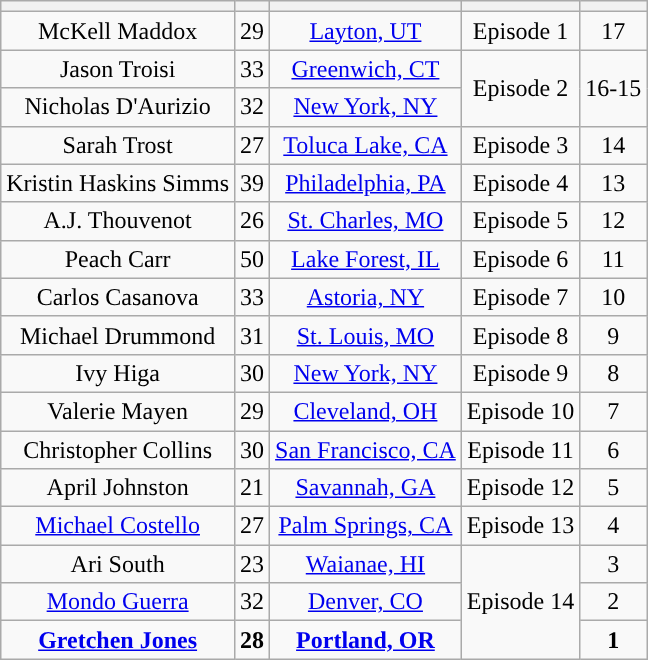<table class="wikitable sortable" style="text-align:center;">
<tr>
<th></th>
<th></th>
<th></th>
<th></th>
<th></th>
</tr>
<tr>
<td>McKell Maddox</td>
<td>29</td>
<td><a href='#'>Layton, UT</a></td>
<td>Episode 1</td>
<td>17</td>
</tr>
<tr>
<td>Jason Troisi</td>
<td>33</td>
<td><a href='#'>Greenwich, CT</a></td>
<td rowspan="2">Episode 2</td>
<td rowspan="2">16-15</td>
</tr>
<tr>
<td>Nicholas D'Aurizio</td>
<td>32</td>
<td><a href='#'>New York, NY</a></td>
</tr>
<tr>
<td>Sarah Trost</td>
<td>27</td>
<td><a href='#'>Toluca Lake, CA</a></td>
<td>Episode 3</td>
<td>14</td>
</tr>
<tr>
<td>Kristin Haskins Simms</td>
<td>39</td>
<td><a href='#'>Philadelphia, PA</a></td>
<td>Episode 4</td>
<td>13</td>
</tr>
<tr>
<td>A.J. Thouvenot</td>
<td>26</td>
<td><a href='#'>St. Charles, MO</a></td>
<td>Episode 5</td>
<td>12</td>
</tr>
<tr>
<td>Peach Carr</td>
<td>50</td>
<td><a href='#'>Lake Forest, IL</a></td>
<td>Episode 6</td>
<td>11</td>
</tr>
<tr>
<td>Carlos Casanova</td>
<td>33</td>
<td><a href='#'>Astoria, NY</a></td>
<td>Episode 7</td>
<td>10</td>
</tr>
<tr>
<td>Michael Drummond</td>
<td>31</td>
<td><a href='#'>St. Louis, MO</a></td>
<td>Episode 8</td>
<td>9</td>
</tr>
<tr>
<td>Ivy Higa</td>
<td>30</td>
<td><a href='#'>New York, NY</a></td>
<td>Episode 9</td>
<td>8</td>
</tr>
<tr>
<td>Valerie Mayen</td>
<td>29</td>
<td><a href='#'>Cleveland, OH</a></td>
<td>Episode 10</td>
<td>7</td>
</tr>
<tr>
<td>Christopher Collins</td>
<td>30</td>
<td><a href='#'>San Francisco, CA</a></td>
<td>Episode 11</td>
<td>6</td>
</tr>
<tr>
<td>April Johnston</td>
<td>21</td>
<td><a href='#'>Savannah, GA</a></td>
<td>Episode 12</td>
<td>5</td>
</tr>
<tr>
<td><a href='#'>Michael Costello</a></td>
<td>27</td>
<td><a href='#'>Palm Springs, CA</a></td>
<td>Episode 13</td>
<td>4</td>
</tr>
<tr>
<td>Ari South</td>
<td>23</td>
<td><a href='#'>Waianae, HI</a></td>
<td rowspan="3">Episode 14</td>
<td>3</td>
</tr>
<tr>
<td><a href='#'>Mondo Guerra</a></td>
<td>32</td>
<td><a href='#'>Denver, CO</a></td>
<td>2</td>
</tr>
<tr>
<td><strong><a href='#'>Gretchen Jones </a></strong></td>
<td><strong>28</strong></td>
<td><strong><a href='#'>Portland, OR</a></strong></td>
<td><strong>1</strong></td>
</tr>
</table>
